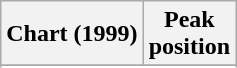<table class="wikitable sortable plainrowheaders">
<tr>
<th>Chart (1999)</th>
<th>Peak<br>position</th>
</tr>
<tr>
</tr>
<tr>
</tr>
<tr>
</tr>
</table>
